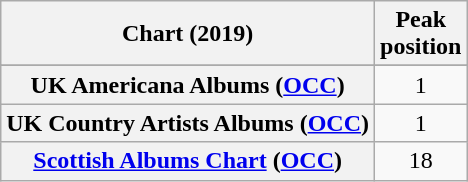<table class="wikitable sortable plainrowheaders" style="text-align:center">
<tr>
<th scope="col">Chart (2019)</th>
<th scope="col">Peak<br>position</th>
</tr>
<tr>
</tr>
<tr>
<th scope="row">UK Americana Albums (<a href='#'>OCC</a>)</th>
<td>1</td>
</tr>
<tr>
<th scope="row">UK Country Artists Albums (<a href='#'>OCC</a>)</th>
<td>1</td>
</tr>
<tr>
<th scope="row"><a href='#'>Scottish Albums Chart</a> (<a href='#'>OCC</a>)</th>
<td>18</td>
</tr>
</table>
